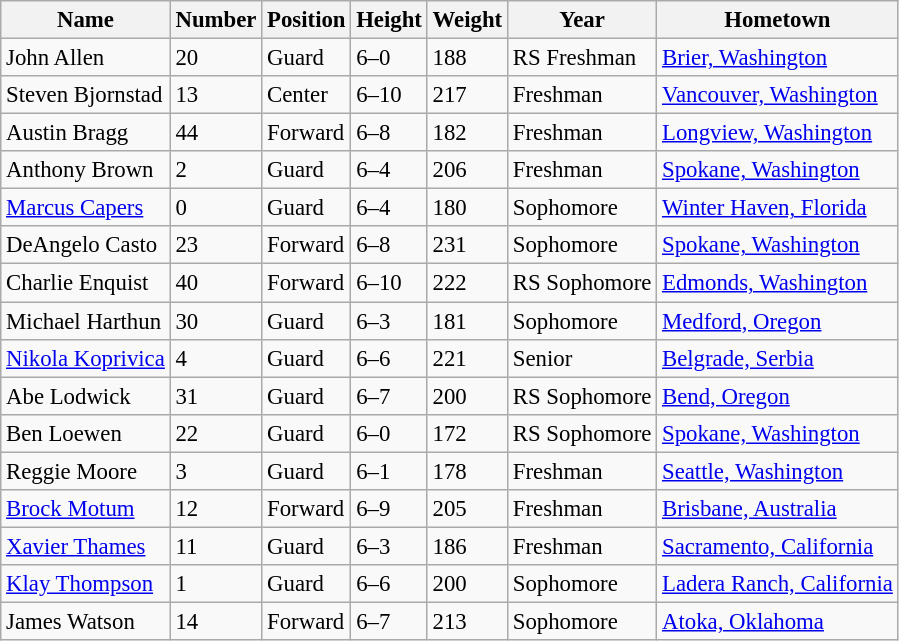<table class="wikitable" style="font-size:95%;">
<tr>
<th>Name</th>
<th>Number</th>
<th>Position</th>
<th>Height</th>
<th>Weight</th>
<th>Year</th>
<th>Hometown</th>
</tr>
<tr>
<td>John Allen</td>
<td>20</td>
<td>Guard</td>
<td>6–0</td>
<td>188</td>
<td>RS Freshman</td>
<td><a href='#'>Brier, Washington</a></td>
</tr>
<tr>
<td>Steven Bjornstad</td>
<td>13</td>
<td>Center</td>
<td>6–10</td>
<td>217</td>
<td>Freshman</td>
<td><a href='#'>Vancouver, Washington</a></td>
</tr>
<tr>
<td>Austin Bragg</td>
<td>44</td>
<td>Forward</td>
<td>6–8</td>
<td>182</td>
<td>Freshman</td>
<td><a href='#'>Longview, Washington</a></td>
</tr>
<tr>
<td>Anthony Brown</td>
<td>2</td>
<td>Guard</td>
<td>6–4</td>
<td>206</td>
<td>Freshman</td>
<td><a href='#'>Spokane, Washington</a></td>
</tr>
<tr>
<td><a href='#'>Marcus Capers</a></td>
<td>0</td>
<td>Guard</td>
<td>6–4</td>
<td>180</td>
<td>Sophomore</td>
<td><a href='#'>Winter Haven, Florida</a></td>
</tr>
<tr>
<td>DeAngelo Casto</td>
<td>23</td>
<td>Forward</td>
<td>6–8</td>
<td>231</td>
<td>Sophomore</td>
<td><a href='#'>Spokane, Washington</a></td>
</tr>
<tr>
<td>Charlie Enquist</td>
<td>40</td>
<td>Forward</td>
<td>6–10</td>
<td>222</td>
<td>RS Sophomore</td>
<td><a href='#'>Edmonds, Washington</a></td>
</tr>
<tr>
<td>Michael Harthun</td>
<td>30</td>
<td>Guard</td>
<td>6–3</td>
<td>181</td>
<td>Sophomore</td>
<td><a href='#'>Medford, Oregon</a></td>
</tr>
<tr>
<td><a href='#'>Nikola Koprivica</a></td>
<td>4</td>
<td>Guard</td>
<td>6–6</td>
<td>221</td>
<td>Senior</td>
<td><a href='#'>Belgrade, Serbia</a></td>
</tr>
<tr>
<td>Abe Lodwick</td>
<td>31</td>
<td>Guard</td>
<td>6–7</td>
<td>200</td>
<td>RS Sophomore</td>
<td><a href='#'>Bend, Oregon</a></td>
</tr>
<tr>
<td>Ben Loewen</td>
<td>22</td>
<td>Guard</td>
<td>6–0</td>
<td>172</td>
<td>RS Sophomore</td>
<td><a href='#'>Spokane, Washington</a></td>
</tr>
<tr>
<td>Reggie Moore</td>
<td>3</td>
<td>Guard</td>
<td>6–1</td>
<td>178</td>
<td>Freshman</td>
<td><a href='#'>Seattle, Washington</a></td>
</tr>
<tr>
<td><a href='#'>Brock Motum</a></td>
<td>12</td>
<td>Forward</td>
<td>6–9</td>
<td>205</td>
<td>Freshman</td>
<td><a href='#'>Brisbane, Australia</a></td>
</tr>
<tr>
<td><a href='#'>Xavier Thames</a></td>
<td>11</td>
<td>Guard</td>
<td>6–3</td>
<td>186</td>
<td>Freshman</td>
<td><a href='#'>Sacramento, California</a></td>
</tr>
<tr>
<td><a href='#'>Klay Thompson</a></td>
<td>1</td>
<td>Guard</td>
<td>6–6</td>
<td>200</td>
<td>Sophomore</td>
<td><a href='#'>Ladera Ranch, California</a></td>
</tr>
<tr>
<td>James Watson</td>
<td>14</td>
<td>Forward</td>
<td>6–7</td>
<td>213</td>
<td>Sophomore</td>
<td><a href='#'>Atoka, Oklahoma</a></td>
</tr>
</table>
